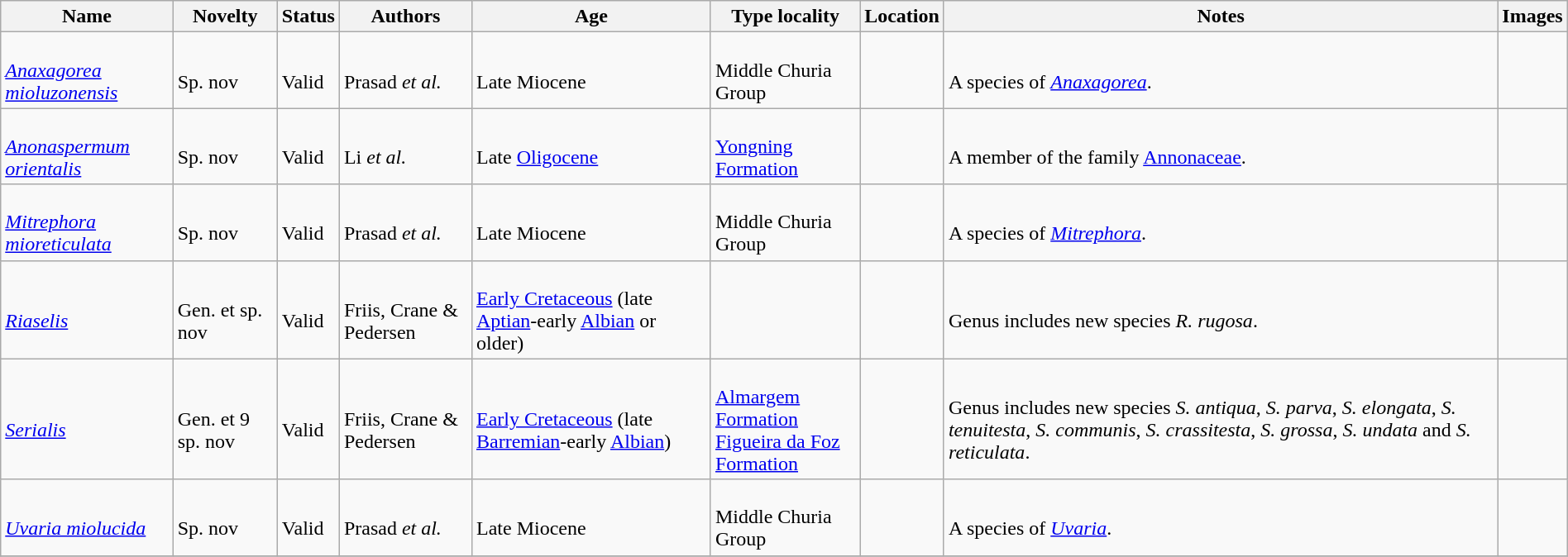<table class="wikitable sortable" align="center" width="100%">
<tr>
<th>Name</th>
<th>Novelty</th>
<th>Status</th>
<th>Authors</th>
<th>Age</th>
<th>Type locality</th>
<th>Location</th>
<th>Notes</th>
<th>Images</th>
</tr>
<tr>
<td><br><em><a href='#'>Anaxagorea mioluzonensis</a></em></td>
<td><br>Sp. nov</td>
<td><br>Valid</td>
<td><br>Prasad <em>et al.</em></td>
<td><br>Late Miocene</td>
<td><br>Middle Churia Group</td>
<td><br></td>
<td><br>A species of <em><a href='#'>Anaxagorea</a></em>.</td>
<td></td>
</tr>
<tr>
<td><br><em><a href='#'>Anonaspermum orientalis</a></em></td>
<td><br>Sp. nov</td>
<td><br>Valid</td>
<td><br>Li <em>et al.</em></td>
<td><br>Late <a href='#'>Oligocene</a></td>
<td><br><a href='#'>Yongning Formation</a></td>
<td><br></td>
<td><br>A member of the family <a href='#'>Annonaceae</a>.</td>
<td></td>
</tr>
<tr>
<td><br><em><a href='#'>Mitrephora mioreticulata</a></em></td>
<td><br>Sp. nov</td>
<td><br>Valid</td>
<td><br>Prasad <em>et al.</em></td>
<td><br>Late Miocene</td>
<td><br>Middle Churia Group</td>
<td><br></td>
<td><br>A species of <em><a href='#'>Mitrephora</a></em>.</td>
<td></td>
</tr>
<tr>
<td><br><em><a href='#'>Riaselis</a></em></td>
<td><br>Gen. et sp. nov</td>
<td><br>Valid</td>
<td><br>Friis, Crane & Pedersen</td>
<td><br><a href='#'>Early Cretaceous</a> (late <a href='#'>Aptian</a>-early <a href='#'>Albian</a> or older)</td>
<td></td>
<td><br></td>
<td><br>Genus includes new species <em>R. rugosa</em>.</td>
<td></td>
</tr>
<tr>
<td><br><em><a href='#'>Serialis</a></em></td>
<td><br>Gen. et 9 sp. nov</td>
<td><br>Valid</td>
<td><br>Friis, Crane & Pedersen</td>
<td><br><a href='#'>Early Cretaceous</a> (late <a href='#'>Barremian</a>-early <a href='#'>Albian</a>)</td>
<td><br><a href='#'>Almargem Formation</a><br>
<a href='#'>Figueira da Foz Formation</a></td>
<td><br></td>
<td><br>Genus includes new species <em>S. antiqua</em>, <em>S. parva</em>, <em>S. elongata</em>, <em>S. tenuitesta</em>, <em>S. communis</em>, <em>S. crassitesta</em>, <em>S. grossa</em>, <em>S. undata</em> and <em>S. reticulata</em>.</td>
<td></td>
</tr>
<tr>
<td><br><em><a href='#'>Uvaria miolucida</a></em></td>
<td><br>Sp. nov</td>
<td><br>Valid</td>
<td><br>Prasad <em>et al.</em></td>
<td><br>Late Miocene</td>
<td><br>Middle Churia Group</td>
<td><br></td>
<td><br>A species of <em><a href='#'>Uvaria</a></em>.</td>
<td></td>
</tr>
<tr>
</tr>
</table>
